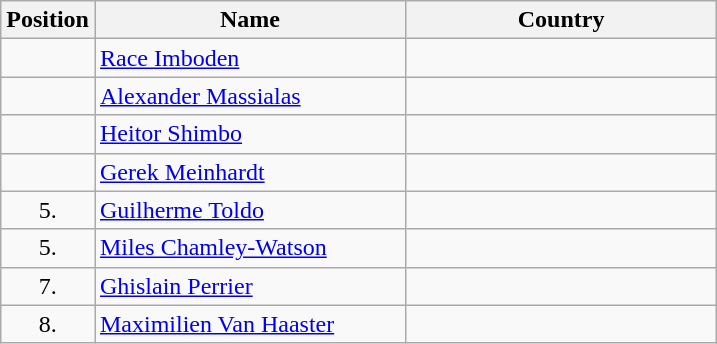<table class="wikitable">
<tr>
<th width="20">Position</th>
<th width="200">Name</th>
<th width="200">Country</th>
</tr>
<tr>
<td align="center"></td>
<td><a href='#'>Race Imboden</a></td>
<td></td>
</tr>
<tr>
<td align="center"></td>
<td><a href='#'>Alexander Massialas</a></td>
<td></td>
</tr>
<tr>
<td align="center"></td>
<td><a href='#'>Heitor Shimbo</a></td>
<td></td>
</tr>
<tr>
<td align="center"></td>
<td><a href='#'>Gerek Meinhardt</a></td>
<td></td>
</tr>
<tr>
<td align="center">5.</td>
<td><a href='#'>Guilherme Toldo</a></td>
<td></td>
</tr>
<tr>
<td align="center">5.</td>
<td><a href='#'>Miles Chamley-Watson</a></td>
<td></td>
</tr>
<tr>
<td align="center">7.</td>
<td><a href='#'>Ghislain Perrier</a></td>
<td></td>
</tr>
<tr>
<td align="center">8.</td>
<td><a href='#'>Maximilien Van Haaster</a></td>
<td></td>
</tr>
</table>
